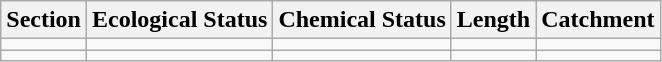<table class="wikitable">
<tr>
<th>Section</th>
<th>Ecological Status</th>
<th>Chemical Status</th>
<th>Length</th>
<th>Catchment</th>
</tr>
<tr>
<td></td>
<td></td>
<td></td>
<td></td>
<td></td>
</tr>
<tr>
<td></td>
<td></td>
<td></td>
<td></td>
<td></td>
</tr>
</table>
